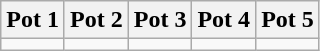<table class="wikitable">
<tr>
<th width=20%>Pot 1</th>
<th width=20%>Pot 2</th>
<th width=20%>Pot 3</th>
<th width=20%>Pot 4</th>
<th width=20%>Pot 5</th>
</tr>
<tr>
<td></td>
<td></td>
<td></td>
<td></td>
<td></td>
</tr>
</table>
